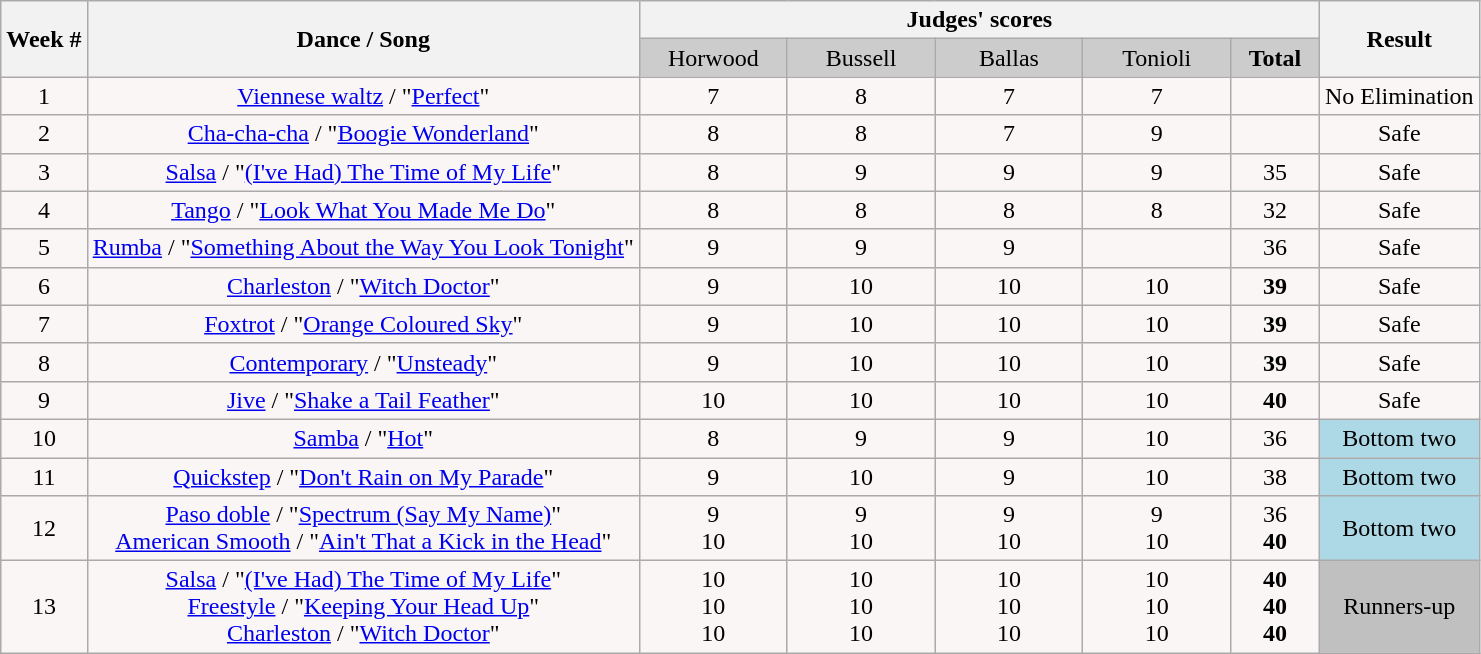<table class="wikitable collapsible collapsed">
<tr>
<th rowspan="2">Week #</th>
<th rowspan="2">Dance / Song</th>
<th colspan="5">Judges' scores</th>
<th rowspan="2">Result</th>
</tr>
<tr style="text-align:center; background:#ccc;">
<td style="width:10%; ">Horwood</td>
<td style="width:10%; ">Bussell</td>
<td style="width:10%; ">Ballas</td>
<td style="width:10%; ">Tonioli</td>
<td style="width:6%; "><strong>Total</strong></td>
</tr>
<tr style="text-align: center; background:#faf6f6;">
<td>1</td>
<td><a href='#'>Viennese waltz</a> / "<a href='#'>Perfect</a>"</td>
<td>7</td>
<td>8</td>
<td>7</td>
<td>7</td>
<td></td>
<td>No Elimination</td>
</tr>
<tr style="text-align: center; background:#faf6f6;">
<td>2</td>
<td><a href='#'>Cha-cha-cha</a> / "<a href='#'>Boogie Wonderland</a>"</td>
<td>8</td>
<td>8</td>
<td>7</td>
<td>9</td>
<td></td>
<td>Safe</td>
</tr>
<tr style="text-align: center; background:#faf6f6;">
<td>3</td>
<td><a href='#'>Salsa</a> / "<a href='#'>(I've Had) The Time of My Life</a>"</td>
<td>8</td>
<td>9</td>
<td>9</td>
<td>9</td>
<td>35</td>
<td>Safe</td>
</tr>
<tr style="text-align: center; background:#faf6f6;">
<td>4</td>
<td><a href='#'>Tango</a> / "<a href='#'>Look What You Made Me Do</a>"</td>
<td>8</td>
<td>8</td>
<td>8</td>
<td>8</td>
<td>32</td>
<td>Safe</td>
</tr>
<tr style="text-align: center; background:#faf6f6;">
<td>5</td>
<td><a href='#'>Rumba</a> / "<a href='#'>Something About the Way You Look Tonight</a>"</td>
<td>9</td>
<td>9</td>
<td>9</td>
<td></td>
<td>36</td>
<td>Safe</td>
</tr>
<tr style="text-align: center; background:#faf6f6;">
<td>6</td>
<td><a href='#'>Charleston</a> / "<a href='#'>Witch Doctor</a>"</td>
<td>9</td>
<td>10</td>
<td>10</td>
<td>10</td>
<td><span><strong>39</strong></span></td>
<td>Safe</td>
</tr>
<tr style="text-align: center; background:#faf6f6;">
<td>7</td>
<td><a href='#'>Foxtrot</a> / "<a href='#'>Orange Coloured Sky</a>"</td>
<td>9</td>
<td>10</td>
<td>10</td>
<td>10</td>
<td><span><strong>39</strong></span></td>
<td>Safe</td>
</tr>
<tr style="text-align: center; background:#faf6f6;">
<td>8</td>
<td><a href='#'>Contemporary</a> / "<a href='#'>Unsteady</a>"</td>
<td>9</td>
<td>10</td>
<td>10</td>
<td>10</td>
<td><span><strong>39</strong></span></td>
<td>Safe</td>
</tr>
<tr style="text-align: center; background:#faf6f6;">
<td>9</td>
<td><a href='#'>Jive</a> / "<a href='#'>Shake a Tail Feather</a>"</td>
<td>10</td>
<td>10</td>
<td>10</td>
<td>10</td>
<td><span><strong>40</strong></span></td>
<td>Safe</td>
</tr>
<tr style="text-align: center; background:#faf6f6;">
<td>10</td>
<td><a href='#'>Samba</a> / "<a href='#'>Hot</a>"</td>
<td>8</td>
<td>9</td>
<td>9</td>
<td>10</td>
<td>36</td>
<td bgcolor=lightblue>Bottom two</td>
</tr>
<tr style="text-align: center; background:#faf6f6;">
<td>11</td>
<td><a href='#'>Quickstep</a> / "<a href='#'>Don't Rain on My Parade</a>"</td>
<td>9</td>
<td>10</td>
<td>9</td>
<td>10</td>
<td>38</td>
<td bgcolor=lightblue>Bottom two</td>
</tr>
<tr style="text-align: center; background:#faf6f6;">
<td>12</td>
<td><a href='#'>Paso doble</a> / "<a href='#'>Spectrum (Say My Name)</a>"<br><a href='#'>American Smooth</a> / "<a href='#'>Ain't That a Kick in the Head</a>"</td>
<td>9<br>10</td>
<td>9<br>10</td>
<td>9<br>10</td>
<td>9<br>10</td>
<td>36<br><span><strong>40</strong></span></td>
<td bgcolor=lightblue>Bottom two</td>
</tr>
<tr style="text-align: center; background:#faf6f6;">
<td>13</td>
<td><a href='#'>Salsa</a> / "<a href='#'>(I've Had) The Time of My Life</a>"<br><a href='#'>Freestyle</a> / "<a href='#'>Keeping Your Head Up</a>"<br><a href='#'>Charleston</a> / "<a href='#'>Witch Doctor</a>"</td>
<td>10<br>10<br>10</td>
<td>10<br>10<br>10</td>
<td>10<br>10<br>10</td>
<td>10<br>10<br>10</td>
<td><span><strong>40</strong></span><br><span><strong>40</strong></span><br><span><strong>40</strong></span></td>
<td style="background-color:silver">Runners-up</td>
</tr>
</table>
